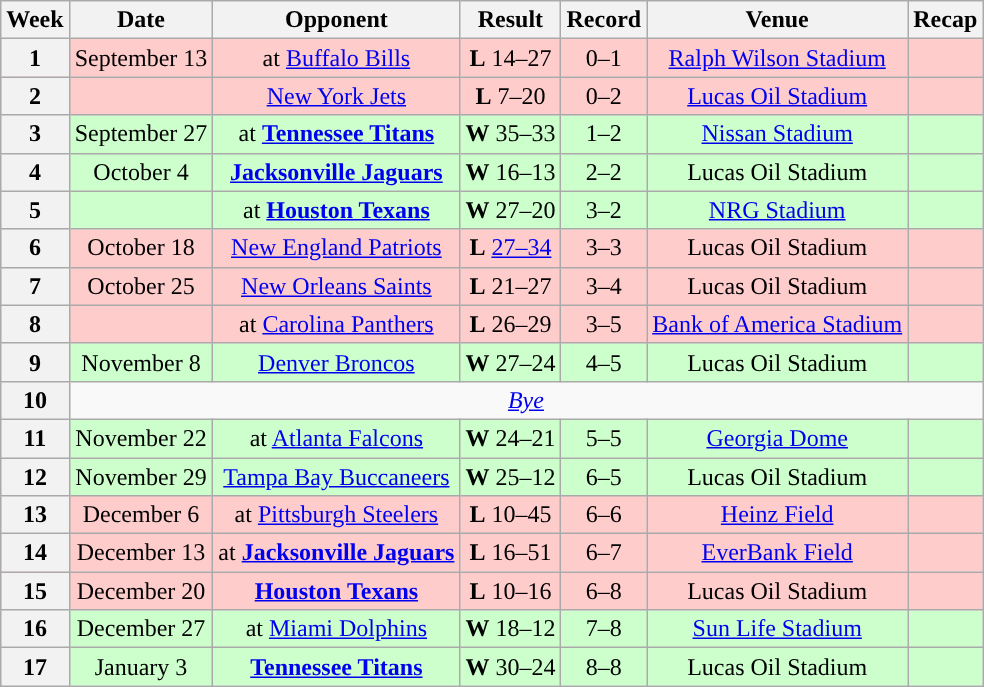<table class="wikitable" style="text-align:center">
<tr>
<th>Week</th>
<th>Date</th>
<th>Opponent</th>
<th>Result</th>
<th>Record</th>
<th>Venue</th>
<th>Recap</th>
</tr>
<tr style="background:#fcc">
<th>1</th>
<td>September 13</td>
<td>at <a href='#'>Buffalo Bills</a></td>
<td><strong>L</strong> 14–27</td>
<td>0–1</td>
<td><a href='#'>Ralph Wilson Stadium</a></td>
<td></td>
</tr>
<tr style="background:#fcc">
<th>2</th>
<td></td>
<td><a href='#'>New York Jets</a></td>
<td><strong>L</strong> 7–20</td>
<td>0–2</td>
<td><a href='#'>Lucas Oil Stadium</a></td>
<td></td>
</tr>
<tr style="background:#cfc">
<th>3</th>
<td>September 27</td>
<td>at <strong><a href='#'>Tennessee Titans</a></strong></td>
<td><strong>W</strong> 35–33</td>
<td>1–2</td>
<td><a href='#'>Nissan Stadium</a></td>
<td></td>
</tr>
<tr style="background:#cfc">
<th>4</th>
<td>October 4</td>
<td><strong><a href='#'>Jacksonville Jaguars</a></strong></td>
<td><strong>W</strong> 16–13 </td>
<td>2–2</td>
<td>Lucas Oil Stadium</td>
<td></td>
</tr>
<tr style="background:#cfc">
<th>5</th>
<td></td>
<td>at <strong><a href='#'>Houston Texans</a></strong></td>
<td><strong>W</strong> 27–20</td>
<td>3–2</td>
<td><a href='#'>NRG Stadium</a></td>
<td></td>
</tr>
<tr style="background:#fcc">
<th>6</th>
<td>October 18</td>
<td><a href='#'>New England Patriots</a></td>
<td><strong>L</strong> <a href='#'>27–34</a></td>
<td>3–3</td>
<td>Lucas Oil Stadium</td>
<td></td>
</tr>
<tr style="background:#fcc">
<th>7</th>
<td>October 25</td>
<td><a href='#'>New Orleans Saints</a></td>
<td><strong>L</strong> 21–27</td>
<td>3–4</td>
<td>Lucas Oil Stadium</td>
<td></td>
</tr>
<tr style="background:#fcc">
<th>8</th>
<td></td>
<td>at <a href='#'>Carolina Panthers</a></td>
<td><strong>L</strong> 26–29 </td>
<td>3–5</td>
<td><a href='#'>Bank of America Stadium</a></td>
<td></td>
</tr>
<tr style="background:#cfc">
<th>9</th>
<td>November 8</td>
<td><a href='#'>Denver Broncos</a></td>
<td><strong>W</strong> 27–24</td>
<td>4–5</td>
<td>Lucas Oil Stadium</td>
<td></td>
</tr>
<tr>
<th>10</th>
<td colspan="6"><em><a href='#'>Bye</a></em></td>
</tr>
<tr style="background:#cfc">
<th>11</th>
<td>November 22</td>
<td>at <a href='#'>Atlanta Falcons</a></td>
<td><strong>W</strong> 24–21</td>
<td>5–5</td>
<td><a href='#'>Georgia Dome</a></td>
<td></td>
</tr>
<tr style="background:#cfc">
<th>12</th>
<td>November 29</td>
<td><a href='#'>Tampa Bay Buccaneers</a></td>
<td><strong>W</strong> 25–12</td>
<td>6–5</td>
<td>Lucas Oil Stadium</td>
<td></td>
</tr>
<tr style="background:#fcc">
<th>13</th>
<td>December 6</td>
<td>at <a href='#'>Pittsburgh Steelers</a></td>
<td><strong>L</strong> 10–45</td>
<td>6–6</td>
<td><a href='#'>Heinz Field</a></td>
<td></td>
</tr>
<tr style="background:#fcc">
<th>14</th>
<td>December 13</td>
<td>at <strong><a href='#'>Jacksonville Jaguars</a></strong></td>
<td><strong>L</strong> 16–51</td>
<td>6–7</td>
<td><a href='#'>EverBank Field</a></td>
<td></td>
</tr>
<tr style="background:#fcc">
<th>15</th>
<td>December 20</td>
<td><strong><a href='#'>Houston Texans</a></strong></td>
<td><strong>L</strong> 10–16</td>
<td>6–8</td>
<td>Lucas Oil Stadium</td>
<td></td>
</tr>
<tr style="background:#cfc">
<th>16</th>
<td>December 27</td>
<td>at <a href='#'>Miami Dolphins</a></td>
<td><strong>W</strong> 18–12</td>
<td>7–8</td>
<td><a href='#'>Sun Life Stadium</a></td>
<td></td>
</tr>
<tr style="background:#cfc">
<th>17</th>
<td>January 3</td>
<td><strong><a href='#'>Tennessee Titans</a></strong></td>
<td><strong>W</strong> 30–24</td>
<td>8–8</td>
<td>Lucas Oil Stadium</td>
<td></td>
</tr>
</table>
